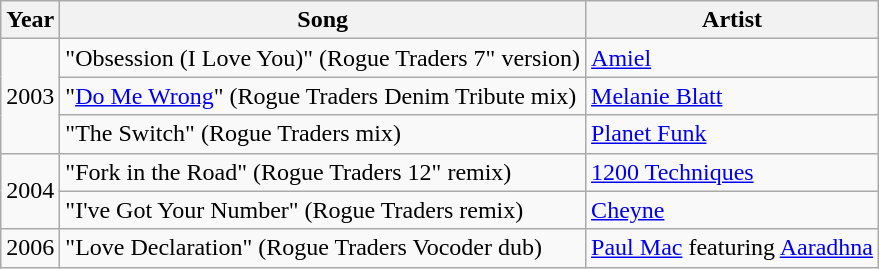<table class="wikitable">
<tr>
<th>Year</th>
<th>Song</th>
<th>Artist</th>
</tr>
<tr>
<td rowspan="3">2003</td>
<td>"Obsession (I Love You)" (Rogue Traders 7" version)</td>
<td><a href='#'>Amiel</a></td>
</tr>
<tr>
<td>"<a href='#'>Do Me Wrong</a>" (Rogue Traders Denim Tribute mix)</td>
<td><a href='#'>Melanie Blatt</a></td>
</tr>
<tr>
<td>"The Switch" (Rogue Traders mix)</td>
<td><a href='#'>Planet Funk</a></td>
</tr>
<tr>
<td rowspan="2">2004</td>
<td>"Fork in the Road" (Rogue Traders 12" remix)</td>
<td><a href='#'>1200 Techniques</a></td>
</tr>
<tr>
<td>"I've Got Your Number" (Rogue Traders remix)</td>
<td><a href='#'>Cheyne</a></td>
</tr>
<tr>
<td>2006</td>
<td>"Love Declaration" (Rogue Traders Vocoder dub)</td>
<td><a href='#'>Paul Mac</a> featuring <a href='#'>Aaradhna</a></td>
</tr>
</table>
